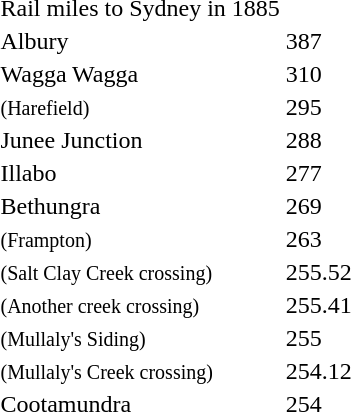<table>
<tr>
<td>Rail miles to Sydney in 1885</td>
</tr>
<tr>
<td>Albury</td>
<td>387</td>
</tr>
<tr>
<td>Wagga Wagga</td>
<td>310</td>
</tr>
<tr>
<td><small>(Harefield)</small></td>
<td>295</td>
</tr>
<tr>
<td>Junee Junction</td>
<td>288</td>
</tr>
<tr>
<td>Illabo</td>
<td>277</td>
</tr>
<tr>
<td>Bethungra</td>
<td>269</td>
</tr>
<tr>
<td><small>(Frampton)</small></td>
<td>263</td>
</tr>
<tr>
<td><small>(Salt Clay Creek crossing)</small></td>
<td>255.52</td>
</tr>
<tr>
<td><small>(Another creek crossing)</small></td>
<td>255.41</td>
</tr>
<tr>
<td><small>(Mullaly's Siding)</small></td>
<td>255</td>
</tr>
<tr>
<td><small>(Mullaly's Creek crossing)</small></td>
<td>254.12</td>
</tr>
<tr>
<td>Cootamundra</td>
<td>254</td>
</tr>
</table>
